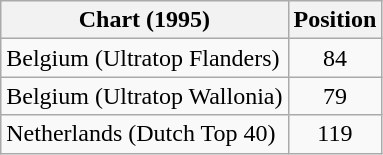<table class="wikitable sortable">
<tr>
<th>Chart (1995)</th>
<th>Position</th>
</tr>
<tr>
<td>Belgium (Ultratop Flanders)</td>
<td align="center">84</td>
</tr>
<tr>
<td>Belgium (Ultratop Wallonia)</td>
<td align="center">79</td>
</tr>
<tr>
<td>Netherlands (Dutch Top 40)</td>
<td align="center">119</td>
</tr>
</table>
